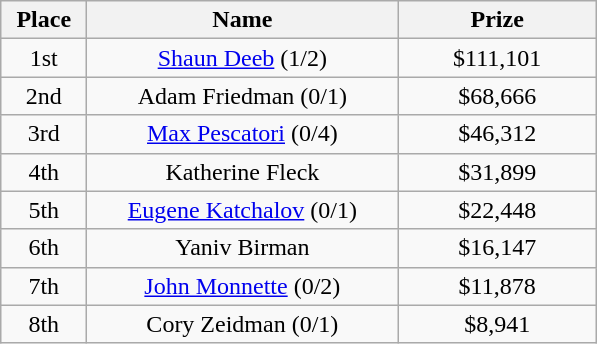<table class="wikitable">
<tr>
<th width="50">Place</th>
<th width="200">Name</th>
<th width="125">Prize</th>
</tr>
<tr>
<td align = "center">1st</td>
<td align = "center"><a href='#'>Shaun Deeb</a> (1/2)</td>
<td align = "center">$111,101</td>
</tr>
<tr>
<td align = "center">2nd</td>
<td align = "center">Adam Friedman (0/1)</td>
<td align = "center">$68,666</td>
</tr>
<tr>
<td align = "center">3rd</td>
<td align = "center"><a href='#'>Max Pescatori</a> (0/4)</td>
<td align = "center">$46,312</td>
</tr>
<tr>
<td align = "center">4th</td>
<td align = "center">Katherine Fleck</td>
<td align = "center">$31,899</td>
</tr>
<tr>
<td align = "center">5th</td>
<td align = "center"><a href='#'>Eugene Katchalov</a> (0/1)</td>
<td align = "center">$22,448</td>
</tr>
<tr>
<td align = "center">6th</td>
<td align = "center">Yaniv Birman</td>
<td align = "center">$16,147</td>
</tr>
<tr>
<td align = "center">7th</td>
<td align = "center"><a href='#'>John Monnette</a> (0/2)</td>
<td align = "center">$11,878</td>
</tr>
<tr>
<td align = "center">8th</td>
<td align = "center">Cory Zeidman (0/1)</td>
<td align = "center">$8,941</td>
</tr>
</table>
